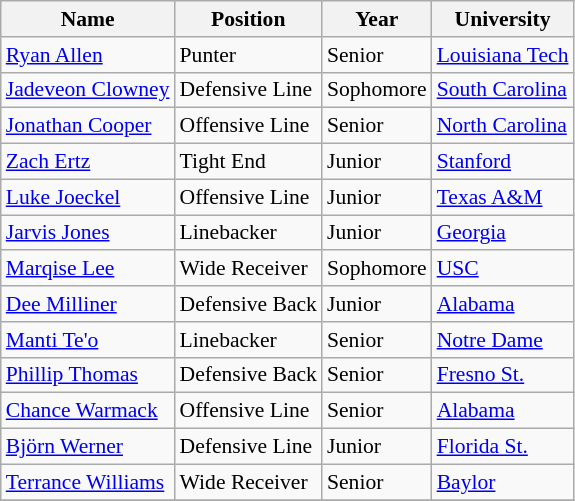<table class="wikitable sortable" style="font-size:90%; text-align:left">
<tr>
<th>Name</th>
<th>Position</th>
<th>Year</th>
<th>University</th>
</tr>
<tr>
<td><a href='#'>Ryan Allen</a></td>
<td>Punter</td>
<td>Senior</td>
<td><a href='#'>Louisiana Tech</a></td>
</tr>
<tr>
<td><a href='#'>Jadeveon Clowney</a></td>
<td>Defensive Line</td>
<td>Sophomore</td>
<td><a href='#'>South Carolina</a></td>
</tr>
<tr>
<td><a href='#'>Jonathan Cooper</a></td>
<td>Offensive Line</td>
<td>Senior</td>
<td><a href='#'>North Carolina</a></td>
</tr>
<tr>
<td><a href='#'>Zach Ertz</a></td>
<td>Tight End</td>
<td>Junior</td>
<td><a href='#'>Stanford</a></td>
</tr>
<tr>
<td><a href='#'>Luke Joeckel</a></td>
<td>Offensive Line</td>
<td>Junior</td>
<td><a href='#'>Texas A&M</a></td>
</tr>
<tr>
<td><a href='#'>Jarvis Jones</a></td>
<td>Linebacker</td>
<td>Junior</td>
<td><a href='#'>Georgia</a></td>
</tr>
<tr>
<td><a href='#'>Marqise Lee</a></td>
<td>Wide Receiver</td>
<td>Sophomore</td>
<td><a href='#'>USC</a></td>
</tr>
<tr>
<td><a href='#'>Dee Milliner</a></td>
<td>Defensive Back</td>
<td>Junior</td>
<td><a href='#'>Alabama</a></td>
</tr>
<tr>
<td><a href='#'>Manti Te'o</a></td>
<td>Linebacker</td>
<td>Senior</td>
<td><a href='#'>Notre Dame</a></td>
</tr>
<tr>
<td><a href='#'>Phillip Thomas</a></td>
<td>Defensive Back</td>
<td>Senior</td>
<td><a href='#'>Fresno St.</a></td>
</tr>
<tr>
<td><a href='#'>Chance Warmack</a></td>
<td>Offensive Line</td>
<td>Senior</td>
<td><a href='#'>Alabama</a></td>
</tr>
<tr>
<td><a href='#'>Björn Werner</a></td>
<td>Defensive Line</td>
<td>Junior</td>
<td><a href='#'>Florida St.</a></td>
</tr>
<tr>
<td><a href='#'>Terrance Williams</a></td>
<td>Wide Receiver</td>
<td>Senior</td>
<td><a href='#'>Baylor</a></td>
</tr>
<tr>
</tr>
</table>
